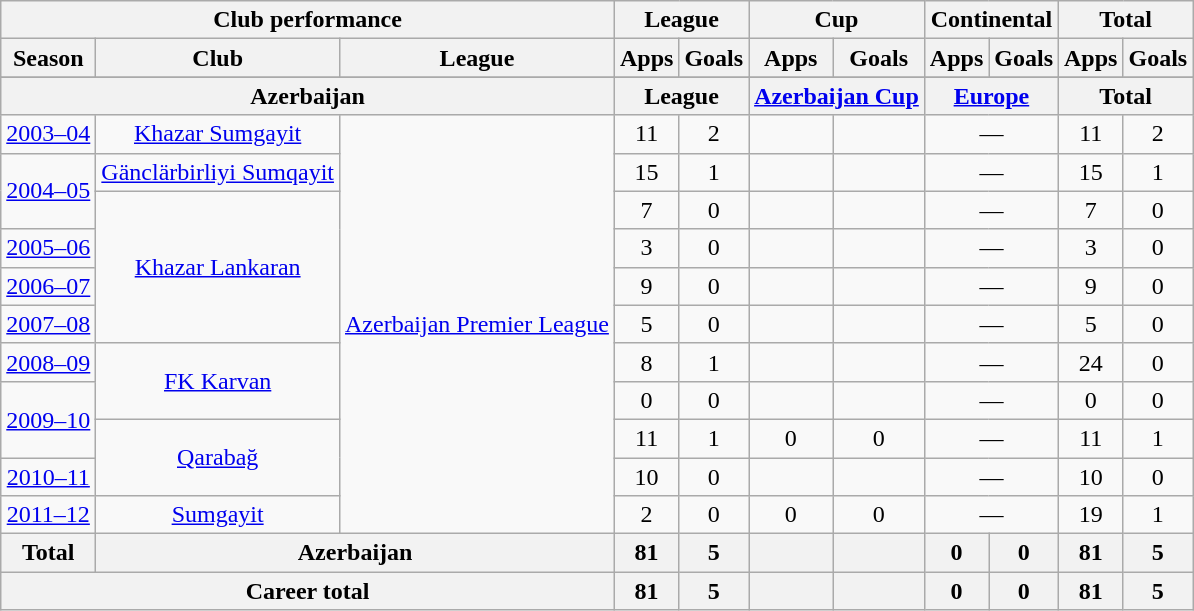<table class="wikitable" style="text-align:center">
<tr>
<th colspan=3>Club performance</th>
<th colspan=2>League</th>
<th colspan=2>Cup</th>
<th colspan=2>Continental</th>
<th colspan=2>Total</th>
</tr>
<tr>
<th>Season</th>
<th>Club</th>
<th>League</th>
<th>Apps</th>
<th>Goals</th>
<th>Apps</th>
<th>Goals</th>
<th>Apps</th>
<th>Goals</th>
<th>Apps</th>
<th>Goals</th>
</tr>
<tr>
</tr>
<tr>
<th colspan=3>Azerbaijan</th>
<th colspan=2>League</th>
<th colspan=2><a href='#'>Azerbaijan Cup</a></th>
<th colspan=2><a href='#'>Europe</a></th>
<th colspan=2>Total</th>
</tr>
<tr>
<td><a href='#'>2003–04</a></td>
<td><a href='#'>Khazar Sumgayit</a></td>
<td rowspan="11"><a href='#'>Azerbaijan Premier League</a></td>
<td>11</td>
<td>2</td>
<td></td>
<td></td>
<td colspan="2">—</td>
<td>11</td>
<td>2</td>
</tr>
<tr>
<td rowspan="2"><a href='#'>2004–05</a></td>
<td><a href='#'>Gänclärbirliyi Sumqayit</a></td>
<td>15</td>
<td>1</td>
<td></td>
<td></td>
<td colspan="2">—</td>
<td>15</td>
<td>1</td>
</tr>
<tr>
<td rowspan="4"><a href='#'>Khazar Lankaran</a></td>
<td>7</td>
<td>0</td>
<td></td>
<td></td>
<td colspan="2">—</td>
<td>7</td>
<td>0</td>
</tr>
<tr>
<td><a href='#'>2005–06</a></td>
<td>3</td>
<td>0</td>
<td></td>
<td></td>
<td colspan="2">—</td>
<td>3</td>
<td>0</td>
</tr>
<tr>
<td><a href='#'>2006–07</a></td>
<td>9</td>
<td>0</td>
<td></td>
<td></td>
<td colspan="2">—</td>
<td>9</td>
<td>0</td>
</tr>
<tr>
<td><a href='#'>2007–08</a></td>
<td>5</td>
<td>0</td>
<td></td>
<td></td>
<td colspan="2">—</td>
<td>5</td>
<td>0</td>
</tr>
<tr>
<td><a href='#'>2008–09</a></td>
<td rowspan="2"><a href='#'>FK Karvan</a></td>
<td>8</td>
<td>1</td>
<td></td>
<td></td>
<td colspan="2">—</td>
<td>24</td>
<td>0</td>
</tr>
<tr>
<td rowspan="2"><a href='#'>2009–10</a></td>
<td>0</td>
<td>0</td>
<td></td>
<td></td>
<td colspan="2">—</td>
<td>0</td>
<td>0</td>
</tr>
<tr>
<td rowspan="2"><a href='#'>Qarabağ</a></td>
<td>11</td>
<td>1</td>
<td>0</td>
<td>0</td>
<td colspan="2">—</td>
<td>11</td>
<td>1</td>
</tr>
<tr>
<td><a href='#'>2010–11</a></td>
<td>10</td>
<td>0</td>
<td></td>
<td></td>
<td colspan="2">—</td>
<td>10</td>
<td>0</td>
</tr>
<tr>
<td><a href='#'>2011–12</a></td>
<td><a href='#'>Sumgayit</a></td>
<td>2</td>
<td>0</td>
<td>0</td>
<td>0</td>
<td colspan="2">—</td>
<td>19</td>
<td>1</td>
</tr>
<tr>
<th rowspan=1>Total</th>
<th colspan=2>Azerbaijan</th>
<th>81</th>
<th>5</th>
<th></th>
<th></th>
<th>0</th>
<th>0</th>
<th>81</th>
<th>5</th>
</tr>
<tr>
<th colspan=3>Career total</th>
<th>81</th>
<th>5</th>
<th></th>
<th></th>
<th>0</th>
<th>0</th>
<th>81</th>
<th>5</th>
</tr>
</table>
